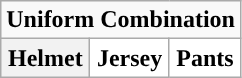<table class="wikitable">
<tr>
<td align="center" Colspan="3"><strong>Uniform Combination</strong></td>
</tr>
<tr align="center">
<th>Helmet</th>
<th style="background:#FFFFFF;">Jersey</th>
<th style="background:#FFFFFF;">Pants</th>
</tr>
</table>
